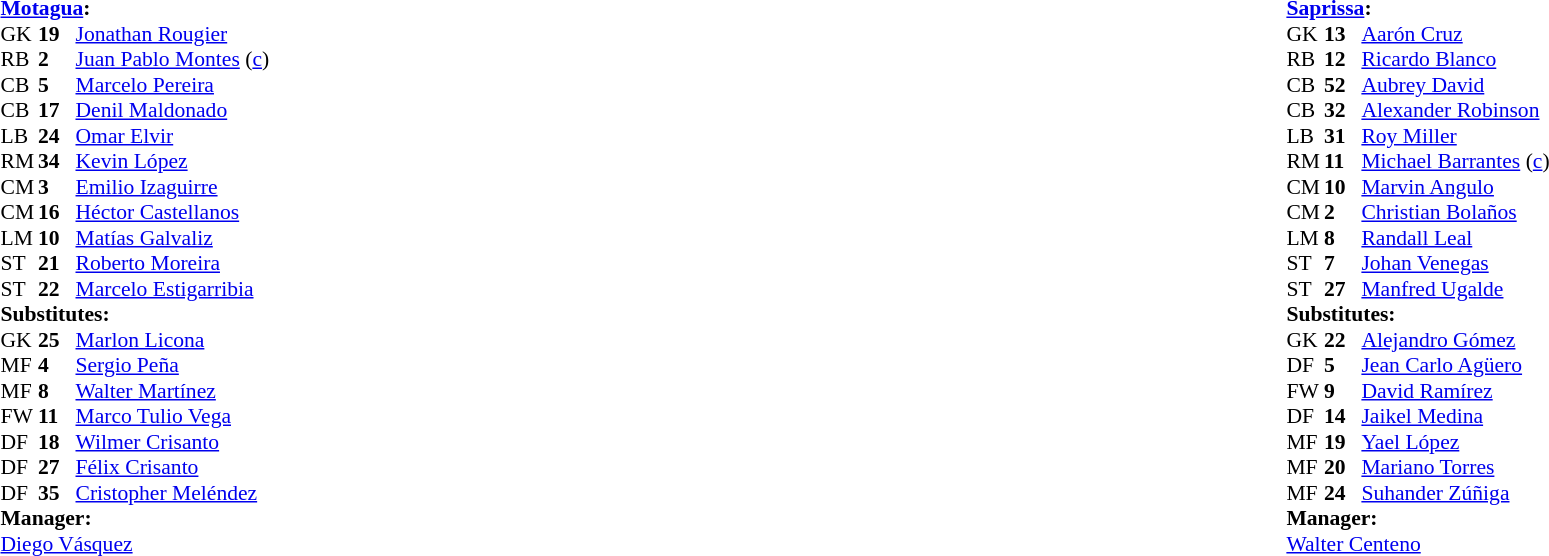<table style="width:100%;">
<tr>
<td style="vertical-align:top; width:40%;"><br><table style="font-size: 90%" cellspacing="0" cellpadding="0">
<tr>
<td colspan="4"><strong><a href='#'>Motagua</a>:</strong></td>
</tr>
<tr>
<th width=25></th>
<th width=25></th>
</tr>
<tr>
<td>GK</td>
<td><strong>19</strong></td>
<td> <a href='#'>Jonathan Rougier</a></td>
</tr>
<tr>
<td>RB</td>
<td><strong>2</strong></td>
<td> <a href='#'>Juan Pablo Montes</a> (<a href='#'>c</a>)</td>
</tr>
<tr>
<td>CB</td>
<td><strong>5</strong></td>
<td> <a href='#'>Marcelo Pereira</a></td>
<td></td>
<td></td>
</tr>
<tr>
<td>CB</td>
<td><strong>17</strong></td>
<td> <a href='#'>Denil Maldonado</a></td>
</tr>
<tr>
<td>LB</td>
<td><strong>24</strong></td>
<td> <a href='#'>Omar Elvir</a></td>
</tr>
<tr>
<td>RM</td>
<td><strong>34</strong></td>
<td> <a href='#'>Kevin López</a></td>
</tr>
<tr>
<td>CM</td>
<td><strong>3</strong></td>
<td> <a href='#'>Emilio Izaguirre</a></td>
<td></td>
<td></td>
</tr>
<tr>
<td>CM</td>
<td><strong>16</strong></td>
<td> <a href='#'>Héctor Castellanos</a></td>
</tr>
<tr>
<td>LM</td>
<td><strong>10</strong></td>
<td> <a href='#'>Matías Galvaliz</a></td>
</tr>
<tr>
<td>ST</td>
<td><strong>21</strong></td>
<td> <a href='#'>Roberto Moreira</a></td>
</tr>
<tr>
<td>ST</td>
<td><strong>22</strong></td>
<td> <a href='#'>Marcelo Estigarribia</a></td>
<td></td>
<td></td>
</tr>
<tr>
<td colspan="3"><strong>Substitutes:</strong></td>
</tr>
<tr>
<td>GK</td>
<td><strong>25</strong></td>
<td> <a href='#'>Marlon Licona</a></td>
</tr>
<tr>
<td>MF</td>
<td><strong>4</strong></td>
<td> <a href='#'>Sergio Peña</a></td>
</tr>
<tr>
<td>MF</td>
<td><strong>8</strong></td>
<td> <a href='#'>Walter Martínez</a></td>
<td></td>
<td></td>
</tr>
<tr>
<td>FW</td>
<td><strong>11</strong></td>
<td> <a href='#'>Marco Tulio Vega</a></td>
<td></td>
<td></td>
</tr>
<tr>
<td>DF</td>
<td><strong>18</strong></td>
<td> <a href='#'>Wilmer Crisanto</a></td>
</tr>
<tr>
<td>DF</td>
<td><strong>27</strong></td>
<td> <a href='#'>Félix Crisanto</a></td>
<td></td>
<td></td>
</tr>
<tr>
<td>DF</td>
<td><strong>35</strong></td>
<td> <a href='#'>Cristopher Meléndez</a></td>
</tr>
<tr>
<td colspan=3><strong>Manager:</strong><br> <a href='#'>Diego Vásquez</a></td>
</tr>
<tr>
<td colspan=4></td>
</tr>
</table>
</td>
<td valign="top"></td>
<td style="vertical-align:top; width:50%;"><br><table cellspacing="0" cellpadding="0" style="font-size:90%; margin:auto;">
<tr>
<td colspan="4"><strong><a href='#'>Saprissa</a>:</strong></td>
</tr>
<tr>
<th width=25></th>
<th width=25></th>
</tr>
<tr>
<td>GK</td>
<td><strong>13</strong></td>
<td> <a href='#'>Aarón Cruz</a></td>
<td></td>
</tr>
<tr>
<td>RB</td>
<td><strong>12</strong></td>
<td> <a href='#'>Ricardo Blanco</a></td>
<td></td>
</tr>
<tr>
<td>CB</td>
<td><strong>52</strong></td>
<td> <a href='#'>Aubrey David</a></td>
</tr>
<tr>
<td>CB</td>
<td><strong>32</strong></td>
<td> <a href='#'>Alexander Robinson</a></td>
</tr>
<tr>
<td>LB</td>
<td><strong>31</strong></td>
<td> <a href='#'>Roy Miller</a></td>
</tr>
<tr>
<td>RM</td>
<td><strong>11</strong></td>
<td> <a href='#'>Michael Barrantes</a> (<a href='#'>c</a>)</td>
<td></td>
<td></td>
</tr>
<tr>
<td>CM</td>
<td><strong>10</strong></td>
<td> <a href='#'>Marvin Angulo</a></td>
<td></td>
<td></td>
</tr>
<tr>
<td>CM</td>
<td><strong>2</strong></td>
<td> <a href='#'>Christian Bolaños</a></td>
</tr>
<tr>
<td>LM</td>
<td><strong>8</strong></td>
<td> <a href='#'>Randall Leal</a></td>
</tr>
<tr>
<td>ST</td>
<td><strong>7</strong></td>
<td> <a href='#'>Johan Venegas</a></td>
</tr>
<tr>
<td>ST</td>
<td><strong>27</strong></td>
<td> <a href='#'>Manfred Ugalde</a></td>
<td></td>
<td></td>
</tr>
<tr>
<td colspan="3"><strong>Substitutes:</strong></td>
</tr>
<tr>
<td>GK</td>
<td><strong>22</strong></td>
<td> <a href='#'>Alejandro Gómez</a></td>
</tr>
<tr>
<td>DF</td>
<td><strong>5</strong></td>
<td> <a href='#'>Jean Carlo Agüero</a></td>
<td></td>
<td></td>
</tr>
<tr>
<td>FW</td>
<td><strong>9</strong></td>
<td> <a href='#'>David Ramírez</a></td>
<td></td>
<td></td>
</tr>
<tr>
<td>DF</td>
<td><strong>14</strong></td>
<td> <a href='#'>Jaikel Medina</a></td>
</tr>
<tr>
<td>MF</td>
<td><strong>19</strong></td>
<td> <a href='#'>Yael López</a></td>
</tr>
<tr>
<td>MF</td>
<td><strong>20</strong></td>
<td> <a href='#'>Mariano Torres</a></td>
<td></td>
<td></td>
</tr>
<tr>
<td>MF</td>
<td><strong>24</strong></td>
<td> <a href='#'>Suhander Zúñiga</a></td>
</tr>
<tr>
<td colspan=3><strong>Manager:</strong><br> <a href='#'>Walter Centeno</a></td>
</tr>
<tr>
<td colspan=4></td>
</tr>
</table>
</td>
</tr>
</table>
